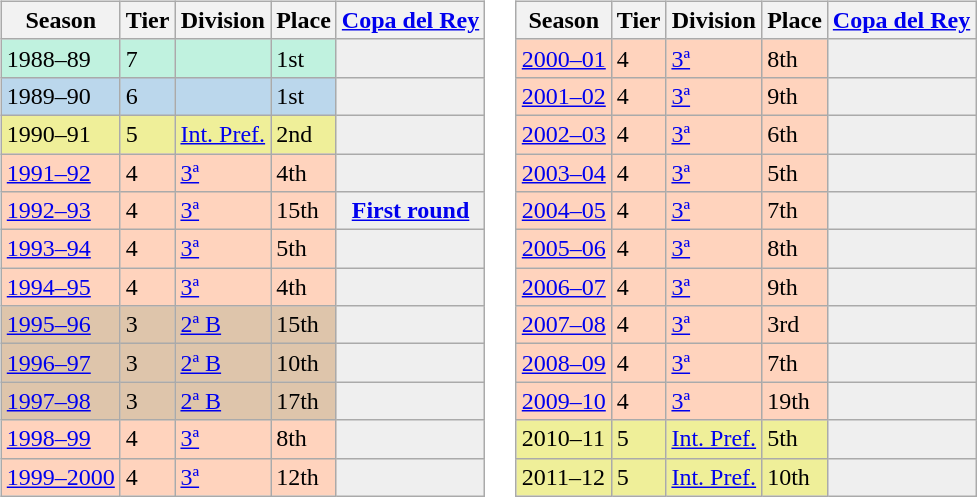<table>
<tr>
<td valign="top" width=0%><br><table class="wikitable">
<tr style="background:#f0f6fa;">
<th>Season</th>
<th>Tier</th>
<th>Division</th>
<th>Place</th>
<th><a href='#'>Copa del Rey</a></th>
</tr>
<tr>
<td style="background:#C0F2DF;">1988–89</td>
<td style="background:#C0F2DF;">7</td>
<td style="background:#C0F2DF;"></td>
<td style="background:#C0F2DF;">1st</td>
<th style="background:#efefef;"></th>
</tr>
<tr>
<td style="background:#BBD7EC;">1989–90</td>
<td style="background:#BBD7EC;">6</td>
<td style="background:#BBD7EC;"></td>
<td style="background:#BBD7EC;">1st</td>
<th style="background:#efefef;"></th>
</tr>
<tr>
<td style="background:#EFEF99;">1990–91</td>
<td style="background:#EFEF99;">5</td>
<td style="background:#EFEF99;"><a href='#'>Int. Pref.</a></td>
<td style="background:#EFEF99;">2nd</td>
<th style="background:#efefef;"></th>
</tr>
<tr>
<td style="background:#FFD3BD;"><a href='#'>1991–92</a></td>
<td style="background:#FFD3BD;">4</td>
<td style="background:#FFD3BD;"><a href='#'>3ª</a></td>
<td style="background:#FFD3BD;">4th</td>
<th style="background:#efefef;"></th>
</tr>
<tr>
<td style="background:#FFD3BD;"><a href='#'>1992–93</a></td>
<td style="background:#FFD3BD;">4</td>
<td style="background:#FFD3BD;"><a href='#'>3ª</a></td>
<td style="background:#FFD3BD;">15th</td>
<th style="background:#efefef;"><a href='#'>First round</a></th>
</tr>
<tr>
<td style="background:#FFD3BD;"><a href='#'>1993–94</a></td>
<td style="background:#FFD3BD;">4</td>
<td style="background:#FFD3BD;"><a href='#'>3ª</a></td>
<td style="background:#FFD3BD;">5th</td>
<th style="background:#efefef;"></th>
</tr>
<tr>
<td style="background:#FFD3BD;"><a href='#'>1994–95</a></td>
<td style="background:#FFD3BD;">4</td>
<td style="background:#FFD3BD;"><a href='#'>3ª</a></td>
<td style="background:#FFD3BD;">4th</td>
<th style="background:#efefef;"></th>
</tr>
<tr>
<td style="background:#DEC5AB;"><a href='#'>1995–96</a></td>
<td style="background:#DEC5AB;">3</td>
<td style="background:#DEC5AB;"><a href='#'>2ª B</a></td>
<td style="background:#DEC5AB;">15th</td>
<td style="background:#efefef;"></td>
</tr>
<tr>
<td style="background:#DEC5AB;"><a href='#'>1996–97</a></td>
<td style="background:#DEC5AB;">3</td>
<td style="background:#DEC5AB;"><a href='#'>2ª B</a></td>
<td style="background:#DEC5AB;">10th</td>
<th style="background:#efefef;"></th>
</tr>
<tr>
<td style="background:#DEC5AB;"><a href='#'>1997–98</a></td>
<td style="background:#DEC5AB;">3</td>
<td style="background:#DEC5AB;"><a href='#'>2ª B</a></td>
<td style="background:#DEC5AB;">17th</td>
<th style="background:#efefef;"></th>
</tr>
<tr>
<td style="background:#FFD3BD;"><a href='#'>1998–99</a></td>
<td style="background:#FFD3BD;">4</td>
<td style="background:#FFD3BD;"><a href='#'>3ª</a></td>
<td style="background:#FFD3BD;">8th</td>
<th style="background:#efefef;"></th>
</tr>
<tr>
<td style="background:#FFD3BD;"><a href='#'>1999–2000</a></td>
<td style="background:#FFD3BD;">4</td>
<td style="background:#FFD3BD;"><a href='#'>3ª</a></td>
<td style="background:#FFD3BD;">12th</td>
<td style="background:#efefef;"></td>
</tr>
</table>
</td>
<td valign="top" width=51%><br><table class="wikitable">
<tr style="background:#f0f6fa;">
<th>Season</th>
<th>Tier</th>
<th>Division</th>
<th>Place</th>
<th><a href='#'>Copa del Rey</a></th>
</tr>
<tr>
<td style="background:#FFD3BD;"><a href='#'>2000–01</a></td>
<td style="background:#FFD3BD;">4</td>
<td style="background:#FFD3BD;"><a href='#'>3ª</a></td>
<td style="background:#FFD3BD;">8th</td>
<td style="background:#efefef;"></td>
</tr>
<tr>
<td style="background:#FFD3BD;"><a href='#'>2001–02</a></td>
<td style="background:#FFD3BD;">4</td>
<td style="background:#FFD3BD;"><a href='#'>3ª</a></td>
<td style="background:#FFD3BD;">9th</td>
<td style="background:#efefef;"></td>
</tr>
<tr>
<td style="background:#FFD3BD;"><a href='#'>2002–03</a></td>
<td style="background:#FFD3BD;">4</td>
<td style="background:#FFD3BD;"><a href='#'>3ª</a></td>
<td style="background:#FFD3BD;">6th</td>
<th style="background:#efefef;"></th>
</tr>
<tr>
<td style="background:#FFD3BD;"><a href='#'>2003–04</a></td>
<td style="background:#FFD3BD;">4</td>
<td style="background:#FFD3BD;"><a href='#'>3ª</a></td>
<td style="background:#FFD3BD;">5th</td>
<th style="background:#efefef;"></th>
</tr>
<tr>
<td style="background:#FFD3BD;"><a href='#'>2004–05</a></td>
<td style="background:#FFD3BD;">4</td>
<td style="background:#FFD3BD;"><a href='#'>3ª</a></td>
<td style="background:#FFD3BD;">7th</td>
<th style="background:#efefef;"></th>
</tr>
<tr>
<td style="background:#FFD3BD;"><a href='#'>2005–06</a></td>
<td style="background:#FFD3BD;">4</td>
<td style="background:#FFD3BD;"><a href='#'>3ª</a></td>
<td style="background:#FFD3BD;">8th</td>
<td style="background:#efefef;"></td>
</tr>
<tr>
<td style="background:#FFD3BD;"><a href='#'>2006–07</a></td>
<td style="background:#FFD3BD;">4</td>
<td style="background:#FFD3BD;"><a href='#'>3ª</a></td>
<td style="background:#FFD3BD;">9th</td>
<td style="background:#efefef;"></td>
</tr>
<tr>
<td style="background:#FFD3BD;"><a href='#'>2007–08</a></td>
<td style="background:#FFD3BD;">4</td>
<td style="background:#FFD3BD;"><a href='#'>3ª</a></td>
<td style="background:#FFD3BD;">3rd</td>
<td style="background:#efefef;"></td>
</tr>
<tr>
<td style="background:#FFD3BD;"><a href='#'>2008–09</a></td>
<td style="background:#FFD3BD;">4</td>
<td style="background:#FFD3BD;"><a href='#'>3ª</a></td>
<td style="background:#FFD3BD;">7th</td>
<td style="background:#efefef;"></td>
</tr>
<tr>
<td style="background:#FFD3BD;"><a href='#'>2009–10</a></td>
<td style="background:#FFD3BD;">4</td>
<td style="background:#FFD3BD;"><a href='#'>3ª</a></td>
<td style="background:#FFD3BD;">19th</td>
<td style="background:#efefef;"></td>
</tr>
<tr>
<td style="background:#EFEF99;">2010–11</td>
<td style="background:#EFEF99;">5</td>
<td style="background:#EFEF99;"><a href='#'>Int. Pref.</a></td>
<td style="background:#EFEF99;">5th</td>
<th style="background:#efefef;"></th>
</tr>
<tr>
<td style="background:#EFEF99;">2011–12</td>
<td style="background:#EFEF99;">5</td>
<td style="background:#EFEF99;"><a href='#'>Int. Pref.</a></td>
<td style="background:#EFEF99;">10th</td>
<th style="background:#efefef;"></th>
</tr>
</table>
</td>
</tr>
</table>
